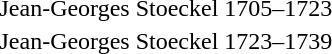<table>
<tr>
<td>Jean-Georges Stoeckel</td>
<td>1705–1723</td>
</tr>
<tr>
<td>Jean-Georges Stoeckel</td>
<td>1723–1739</td>
</tr>
</table>
